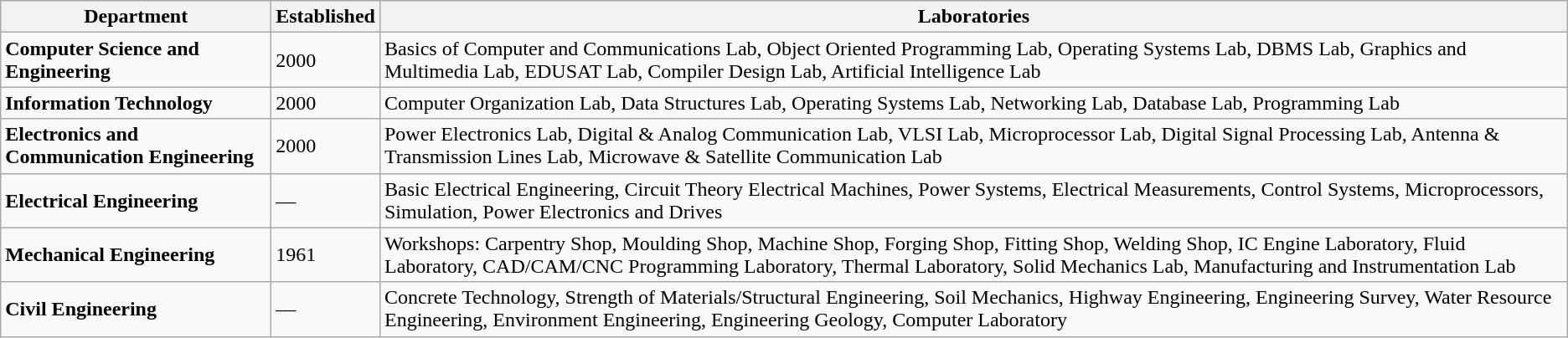<table class="wikitable sortable">
<tr>
<th>Department</th>
<th>Established</th>
<th>Laboratories</th>
</tr>
<tr>
<td><strong>Computer Science and Engineering</strong></td>
<td>2000</td>
<td>Basics of Computer and Communications Lab, Object Oriented Programming Lab, Operating Systems Lab, DBMS Lab, Graphics and Multimedia Lab, EDUSAT Lab, Compiler Design Lab, Artificial Intelligence Lab</td>
</tr>
<tr>
<td><strong>Information Technology</strong></td>
<td>2000</td>
<td>Computer Organization Lab, Data Structures Lab, Operating Systems Lab, Networking Lab, Database Lab, Programming Lab</td>
</tr>
<tr>
<td><strong>Electronics and Communication Engineering</strong></td>
<td>2000</td>
<td>Power Electronics Lab, Digital & Analog Communication Lab, VLSI Lab, Microprocessor Lab, Digital Signal Processing Lab, Antenna & Transmission Lines Lab, Microwave & Satellite Communication Lab</td>
</tr>
<tr>
<td><strong>Electrical Engineering</strong></td>
<td>—</td>
<td>Basic Electrical Engineering, Circuit Theory Electrical Machines, Power Systems, Electrical Measurements, Control Systems, Microprocessors, Simulation, Power Electronics and Drives</td>
</tr>
<tr>
<td><strong>Mechanical Engineering</strong></td>
<td>1961</td>
<td>Workshops: Carpentry Shop, Moulding Shop, Machine Shop, Forging Shop, Fitting Shop, Welding Shop, IC Engine Laboratory, Fluid Laboratory, CAD/CAM/CNC Programming Laboratory, Thermal Laboratory, Solid Mechanics Lab, Manufacturing and Instrumentation Lab</td>
</tr>
<tr>
<td><strong>Civil Engineering</strong></td>
<td>—</td>
<td>Concrete Technology, Strength of Materials/Structural Engineering, Soil Mechanics, Highway Engineering, Engineering Survey, Water Resource Engineering, Environment Engineering, Engineering Geology, Computer Laboratory</td>
</tr>
</table>
